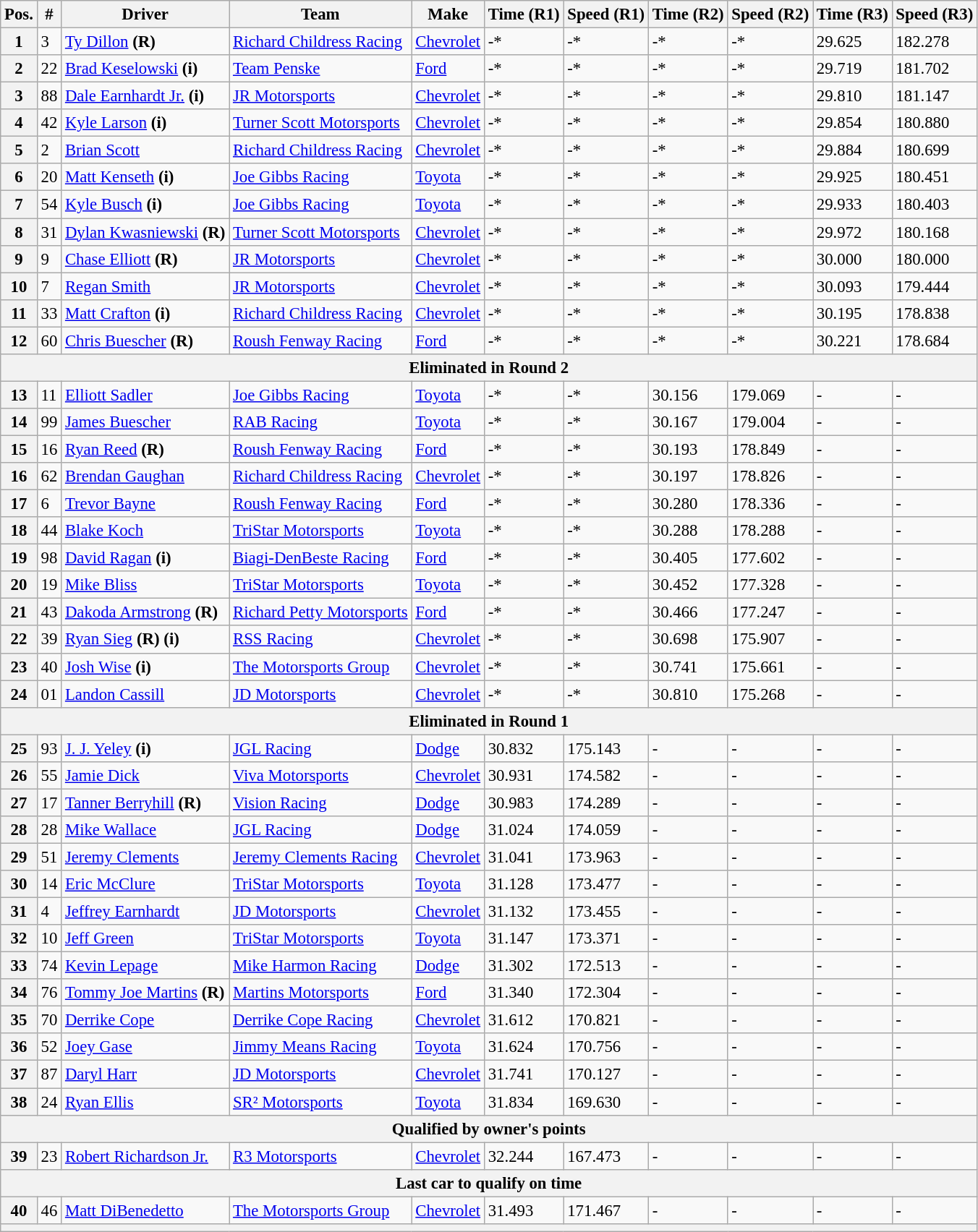<table class="wikitable" style="font-size:95%">
<tr>
<th>Pos.</th>
<th>#</th>
<th>Driver</th>
<th>Team</th>
<th>Make</th>
<th>Time (R1)</th>
<th>Speed (R1)</th>
<th>Time (R2)</th>
<th>Speed (R2)</th>
<th>Time (R3)</th>
<th>Speed (R3)</th>
</tr>
<tr>
<th>1</th>
<td>3</td>
<td><a href='#'>Ty Dillon</a> <strong>(R)</strong></td>
<td><a href='#'>Richard Childress Racing</a></td>
<td><a href='#'>Chevrolet</a></td>
<td>-*</td>
<td>-*</td>
<td>-*</td>
<td>-*</td>
<td>29.625</td>
<td>182.278</td>
</tr>
<tr>
<th>2</th>
<td>22</td>
<td><a href='#'>Brad Keselowski</a> <strong>(i)</strong></td>
<td><a href='#'>Team Penske</a></td>
<td><a href='#'>Ford</a></td>
<td>-*</td>
<td>-*</td>
<td>-*</td>
<td>-*</td>
<td>29.719</td>
<td>181.702</td>
</tr>
<tr>
<th>3</th>
<td>88</td>
<td><a href='#'>Dale Earnhardt Jr.</a> <strong>(i)</strong></td>
<td><a href='#'>JR Motorsports</a></td>
<td><a href='#'>Chevrolet</a></td>
<td>-*</td>
<td>-*</td>
<td>-*</td>
<td>-*</td>
<td>29.810</td>
<td>181.147</td>
</tr>
<tr>
<th>4</th>
<td>42</td>
<td><a href='#'>Kyle Larson</a> <strong>(i)</strong></td>
<td><a href='#'>Turner Scott Motorsports</a></td>
<td><a href='#'>Chevrolet</a></td>
<td>-*</td>
<td>-*</td>
<td>-*</td>
<td>-*</td>
<td>29.854</td>
<td>180.880</td>
</tr>
<tr>
<th>5</th>
<td>2</td>
<td><a href='#'>Brian Scott</a></td>
<td><a href='#'>Richard Childress Racing</a></td>
<td><a href='#'>Chevrolet</a></td>
<td>-*</td>
<td>-*</td>
<td>-*</td>
<td>-*</td>
<td>29.884</td>
<td>180.699</td>
</tr>
<tr>
<th>6</th>
<td>20</td>
<td><a href='#'>Matt Kenseth</a> <strong>(i)</strong></td>
<td><a href='#'>Joe Gibbs Racing</a></td>
<td><a href='#'>Toyota</a></td>
<td>-*</td>
<td>-*</td>
<td>-*</td>
<td>-*</td>
<td>29.925</td>
<td>180.451</td>
</tr>
<tr>
<th>7</th>
<td>54</td>
<td><a href='#'>Kyle Busch</a> <strong>(i)</strong></td>
<td><a href='#'>Joe Gibbs Racing</a></td>
<td><a href='#'>Toyota</a></td>
<td>-*</td>
<td>-*</td>
<td>-*</td>
<td>-*</td>
<td>29.933</td>
<td>180.403</td>
</tr>
<tr>
<th>8</th>
<td>31</td>
<td><a href='#'>Dylan Kwasniewski</a> <strong>(R)</strong></td>
<td><a href='#'>Turner Scott Motorsports</a></td>
<td><a href='#'>Chevrolet</a></td>
<td>-*</td>
<td>-*</td>
<td>-*</td>
<td>-*</td>
<td>29.972</td>
<td>180.168</td>
</tr>
<tr>
<th>9</th>
<td>9</td>
<td><a href='#'>Chase Elliott</a> <strong>(R)</strong></td>
<td><a href='#'>JR Motorsports</a></td>
<td><a href='#'>Chevrolet</a></td>
<td>-*</td>
<td>-*</td>
<td>-*</td>
<td>-*</td>
<td>30.000</td>
<td>180.000</td>
</tr>
<tr>
<th>10</th>
<td>7</td>
<td><a href='#'>Regan Smith</a></td>
<td><a href='#'>JR Motorsports</a></td>
<td><a href='#'>Chevrolet</a></td>
<td>-*</td>
<td>-*</td>
<td>-*</td>
<td>-*</td>
<td>30.093</td>
<td>179.444</td>
</tr>
<tr>
<th>11</th>
<td>33</td>
<td><a href='#'>Matt Crafton</a> <strong>(i)</strong></td>
<td><a href='#'>Richard Childress Racing</a></td>
<td><a href='#'>Chevrolet</a></td>
<td>-*</td>
<td>-*</td>
<td>-*</td>
<td>-*</td>
<td>30.195</td>
<td>178.838</td>
</tr>
<tr>
<th>12</th>
<td>60</td>
<td><a href='#'>Chris Buescher</a> <strong>(R)</strong></td>
<td><a href='#'>Roush Fenway Racing</a></td>
<td><a href='#'>Ford</a></td>
<td>-*</td>
<td>-*</td>
<td>-*</td>
<td>-*</td>
<td>30.221</td>
<td>178.684</td>
</tr>
<tr>
<th colspan="11">Eliminated in Round 2</th>
</tr>
<tr>
<th>13</th>
<td>11</td>
<td><a href='#'>Elliott Sadler</a></td>
<td><a href='#'>Joe Gibbs Racing</a></td>
<td><a href='#'>Toyota</a></td>
<td>-*</td>
<td>-*</td>
<td>30.156</td>
<td>179.069</td>
<td>-</td>
<td>-</td>
</tr>
<tr>
<th>14</th>
<td>99</td>
<td><a href='#'>James Buescher</a></td>
<td><a href='#'>RAB Racing</a></td>
<td><a href='#'>Toyota</a></td>
<td>-*</td>
<td>-*</td>
<td>30.167</td>
<td>179.004</td>
<td>-</td>
<td>-</td>
</tr>
<tr>
<th>15</th>
<td>16</td>
<td><a href='#'>Ryan Reed</a> <strong>(R)</strong></td>
<td><a href='#'>Roush Fenway Racing</a></td>
<td><a href='#'>Ford</a></td>
<td>-*</td>
<td>-*</td>
<td>30.193</td>
<td>178.849</td>
<td>-</td>
<td>-</td>
</tr>
<tr>
<th>16</th>
<td>62</td>
<td><a href='#'>Brendan Gaughan</a></td>
<td><a href='#'>Richard Childress Racing</a></td>
<td><a href='#'>Chevrolet</a></td>
<td>-*</td>
<td>-*</td>
<td>30.197</td>
<td>178.826</td>
<td>-</td>
<td>-</td>
</tr>
<tr>
<th>17</th>
<td>6</td>
<td><a href='#'>Trevor Bayne</a></td>
<td><a href='#'>Roush Fenway Racing</a></td>
<td><a href='#'>Ford</a></td>
<td>-*</td>
<td>-*</td>
<td>30.280</td>
<td>178.336</td>
<td>-</td>
<td>-</td>
</tr>
<tr>
<th>18</th>
<td>44</td>
<td><a href='#'>Blake Koch</a></td>
<td><a href='#'>TriStar Motorsports</a></td>
<td><a href='#'>Toyota</a></td>
<td>-*</td>
<td>-*</td>
<td>30.288</td>
<td>178.288</td>
<td>-</td>
<td>-</td>
</tr>
<tr>
<th>19</th>
<td>98</td>
<td><a href='#'>David Ragan</a> <strong>(i)</strong></td>
<td><a href='#'>Biagi-DenBeste Racing</a></td>
<td><a href='#'>Ford</a></td>
<td>-*</td>
<td>-*</td>
<td>30.405</td>
<td>177.602</td>
<td>-</td>
<td>-</td>
</tr>
<tr>
<th>20</th>
<td>19</td>
<td><a href='#'>Mike Bliss</a></td>
<td><a href='#'>TriStar Motorsports</a></td>
<td><a href='#'>Toyota</a></td>
<td>-*</td>
<td>-*</td>
<td>30.452</td>
<td>177.328</td>
<td>-</td>
<td>-</td>
</tr>
<tr>
<th>21</th>
<td>43</td>
<td><a href='#'>Dakoda Armstrong</a> <strong>(R)</strong></td>
<td><a href='#'>Richard Petty Motorsports</a></td>
<td><a href='#'>Ford</a></td>
<td>-*</td>
<td>-*</td>
<td>30.466</td>
<td>177.247</td>
<td>-</td>
<td>-</td>
</tr>
<tr>
<th>22</th>
<td>39</td>
<td><a href='#'>Ryan Sieg</a> <strong>(R)</strong> <strong>(i)</strong></td>
<td><a href='#'>RSS Racing</a></td>
<td><a href='#'>Chevrolet</a></td>
<td>-*</td>
<td>-*</td>
<td>30.698</td>
<td>175.907</td>
<td>-</td>
<td>-</td>
</tr>
<tr>
<th>23</th>
<td>40</td>
<td><a href='#'>Josh Wise</a> <strong>(i)</strong></td>
<td><a href='#'>The Motorsports Group</a></td>
<td><a href='#'>Chevrolet</a></td>
<td>-*</td>
<td>-*</td>
<td>30.741</td>
<td>175.661</td>
<td>-</td>
<td>-</td>
</tr>
<tr>
<th>24</th>
<td>01</td>
<td><a href='#'>Landon Cassill</a></td>
<td><a href='#'>JD Motorsports</a></td>
<td><a href='#'>Chevrolet</a></td>
<td>-*</td>
<td>-*</td>
<td>30.810</td>
<td>175.268</td>
<td>-</td>
<td>-</td>
</tr>
<tr>
<th colspan="11">Eliminated in Round 1</th>
</tr>
<tr>
<th>25</th>
<td>93</td>
<td><a href='#'>J. J. Yeley</a> <strong>(i)</strong></td>
<td><a href='#'>JGL Racing</a></td>
<td><a href='#'>Dodge</a></td>
<td>30.832</td>
<td>175.143</td>
<td>-</td>
<td>-</td>
<td>-</td>
<td>-</td>
</tr>
<tr>
<th>26</th>
<td>55</td>
<td><a href='#'>Jamie Dick</a></td>
<td><a href='#'>Viva Motorsports</a></td>
<td><a href='#'>Chevrolet</a></td>
<td>30.931</td>
<td>174.582</td>
<td>-</td>
<td>-</td>
<td>-</td>
<td>-</td>
</tr>
<tr>
<th>27</th>
<td>17</td>
<td><a href='#'>Tanner Berryhill</a> <strong>(R)</strong></td>
<td><a href='#'>Vision Racing</a></td>
<td><a href='#'>Dodge</a></td>
<td>30.983</td>
<td>174.289</td>
<td>-</td>
<td>-</td>
<td>-</td>
<td>-</td>
</tr>
<tr>
<th>28</th>
<td>28</td>
<td><a href='#'>Mike Wallace</a></td>
<td><a href='#'>JGL Racing</a></td>
<td><a href='#'>Dodge</a></td>
<td>31.024</td>
<td>174.059</td>
<td>-</td>
<td>-</td>
<td>-</td>
<td>-</td>
</tr>
<tr>
<th>29</th>
<td>51</td>
<td><a href='#'>Jeremy Clements</a></td>
<td><a href='#'>Jeremy Clements Racing</a></td>
<td><a href='#'>Chevrolet</a></td>
<td>31.041</td>
<td>173.963</td>
<td>-</td>
<td>-</td>
<td>-</td>
<td>-</td>
</tr>
<tr>
<th>30</th>
<td>14</td>
<td><a href='#'>Eric McClure</a></td>
<td><a href='#'>TriStar Motorsports</a></td>
<td><a href='#'>Toyota</a></td>
<td>31.128</td>
<td>173.477</td>
<td>-</td>
<td>-</td>
<td>-</td>
<td>-</td>
</tr>
<tr>
<th>31</th>
<td>4</td>
<td><a href='#'>Jeffrey Earnhardt</a></td>
<td><a href='#'>JD Motorsports</a></td>
<td><a href='#'>Chevrolet</a></td>
<td>31.132</td>
<td>173.455</td>
<td>-</td>
<td>-</td>
<td>-</td>
<td>-</td>
</tr>
<tr>
<th>32</th>
<td>10</td>
<td><a href='#'>Jeff Green</a></td>
<td><a href='#'>TriStar Motorsports</a></td>
<td><a href='#'>Toyota</a></td>
<td>31.147</td>
<td>173.371</td>
<td>-</td>
<td>-</td>
<td>-</td>
<td>-</td>
</tr>
<tr>
<th>33</th>
<td>74</td>
<td><a href='#'>Kevin Lepage</a></td>
<td><a href='#'>Mike Harmon Racing</a></td>
<td><a href='#'>Dodge</a></td>
<td>31.302</td>
<td>172.513</td>
<td>-</td>
<td>-</td>
<td>-</td>
<td>-</td>
</tr>
<tr>
<th>34</th>
<td>76</td>
<td><a href='#'>Tommy Joe Martins</a> <strong>(R)</strong></td>
<td><a href='#'>Martins Motorsports</a></td>
<td><a href='#'>Ford</a></td>
<td>31.340</td>
<td>172.304</td>
<td>-</td>
<td>-</td>
<td>-</td>
<td>-</td>
</tr>
<tr>
<th>35</th>
<td>70</td>
<td><a href='#'>Derrike Cope</a></td>
<td><a href='#'>Derrike Cope Racing</a></td>
<td><a href='#'>Chevrolet</a></td>
<td>31.612</td>
<td>170.821</td>
<td>-</td>
<td>-</td>
<td>-</td>
<td>-</td>
</tr>
<tr>
<th>36</th>
<td>52</td>
<td><a href='#'>Joey Gase</a></td>
<td><a href='#'>Jimmy Means Racing</a></td>
<td><a href='#'>Toyota</a></td>
<td>31.624</td>
<td>170.756</td>
<td>-</td>
<td>-</td>
<td>-</td>
<td>-</td>
</tr>
<tr>
<th>37</th>
<td>87</td>
<td><a href='#'>Daryl Harr</a></td>
<td><a href='#'>JD Motorsports</a></td>
<td><a href='#'>Chevrolet</a></td>
<td>31.741</td>
<td>170.127</td>
<td>-</td>
<td>-</td>
<td>-</td>
<td>-</td>
</tr>
<tr>
<th>38</th>
<td>24</td>
<td><a href='#'>Ryan Ellis</a></td>
<td><a href='#'>SR² Motorsports</a></td>
<td><a href='#'>Toyota</a></td>
<td>31.834</td>
<td>169.630</td>
<td>-</td>
<td>-</td>
<td>-</td>
<td>-</td>
</tr>
<tr>
<th colspan="11">Qualified by owner's points</th>
</tr>
<tr>
<th>39</th>
<td>23</td>
<td><a href='#'>Robert Richardson Jr.</a></td>
<td><a href='#'>R3 Motorsports</a></td>
<td><a href='#'>Chevrolet</a></td>
<td>32.244</td>
<td>167.473</td>
<td>-</td>
<td>-</td>
<td>-</td>
<td>-</td>
</tr>
<tr>
<th colspan="11">Last car to qualify on time</th>
</tr>
<tr>
<th>40</th>
<td>46</td>
<td><a href='#'>Matt DiBenedetto</a></td>
<td><a href='#'>The Motorsports Group</a></td>
<td><a href='#'>Chevrolet</a></td>
<td>31.493</td>
<td>171.467</td>
<td>-</td>
<td>-</td>
<td>-</td>
<td>-</td>
</tr>
<tr>
<th colspan="11"></th>
</tr>
</table>
